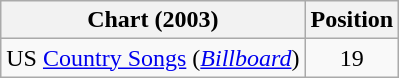<table class="wikitable sortable">
<tr>
<th scope="col">Chart (2003)</th>
<th scope="col">Position</th>
</tr>
<tr>
<td>US <a href='#'>Country Songs</a> (<em><a href='#'>Billboard</a></em>)</td>
<td align="center">19</td>
</tr>
</table>
